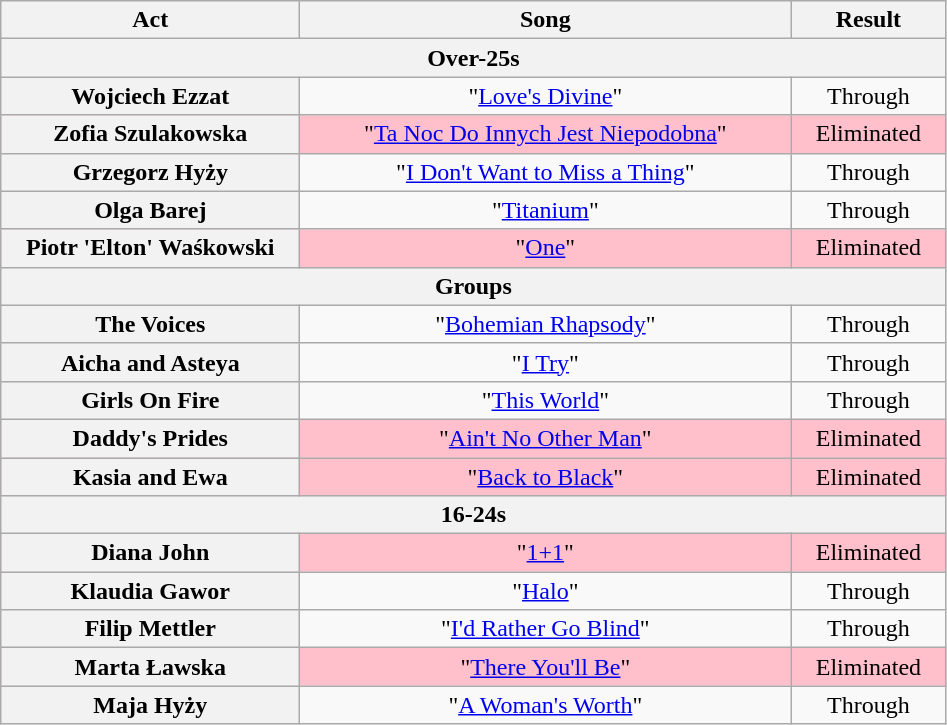<table class="wikitable plainrowheaders" style="text-align:center;">
<tr>
<th scope="col" style="width:12em;">Act</th>
<th scope="col" style="width:20em;">Song</th>
<th scope="col" style="width:6em;">Result</th>
</tr>
<tr>
<th scope="col" colspan="6">Over-25s</th>
</tr>
<tr>
<th scope="row">Wojciech Ezzat</th>
<td>"<a href='#'>Love's Divine</a>"</td>
<td>Through</td>
</tr>
<tr style="background:pink;">
<th scope="row">Zofia Szulakowska</th>
<td>"<a href='#'>Ta Noc Do Innych Jest Niepodobna</a>"</td>
<td>Eliminated</td>
</tr>
<tr>
<th scope="row">Grzegorz Hyży</th>
<td>"<a href='#'>I Don't Want to Miss a Thing</a>"</td>
<td>Through</td>
</tr>
<tr>
<th scope="row">Olga Barej</th>
<td>"<a href='#'>Titanium</a>"</td>
<td>Through</td>
</tr>
<tr style="background:pink;">
<th scope="row">Piotr 'Elton' Waśkowski</th>
<td>"<a href='#'>One</a>"</td>
<td>Eliminated</td>
</tr>
<tr>
<th scope="col" colspan="6">Groups</th>
</tr>
<tr>
<th scope="row">The Voices</th>
<td>"<a href='#'>Bohemian Rhapsody</a>"</td>
<td>Through</td>
</tr>
<tr>
<th scope="row">Aicha and Asteya</th>
<td>"<a href='#'>I Try</a>"</td>
<td>Through</td>
</tr>
<tr>
<th scope="row">Girls On Fire</th>
<td>"<a href='#'>This World</a>"</td>
<td>Through</td>
</tr>
<tr style="background:pink;">
<th scope="row">Daddy's Prides</th>
<td>"<a href='#'>Ain't No Other Man</a>"</td>
<td>Eliminated</td>
</tr>
<tr style="background:pink;">
<th scope="row">Kasia and Ewa</th>
<td>"<a href='#'>Back to Black</a>"</td>
<td>Eliminated</td>
</tr>
<tr>
<th scope="col" colspan="6">16-24s</th>
</tr>
<tr style="background:pink;">
<th scope="row">Diana John</th>
<td>"<a href='#'>1+1</a>"</td>
<td>Eliminated</td>
</tr>
<tr>
<th scope="row">Klaudia Gawor</th>
<td>"<a href='#'>Halo</a>"</td>
<td>Through</td>
</tr>
<tr>
<th scope="row">Filip Mettler</th>
<td>"<a href='#'>I'd Rather Go Blind</a>"</td>
<td>Through</td>
</tr>
<tr style="background:pink;">
<th scope="row">Marta Ławska</th>
<td>"<a href='#'>There You'll Be</a>"</td>
<td>Eliminated</td>
</tr>
<tr>
<th scope="row">Maja Hyży</th>
<td>"<a href='#'>A Woman's Worth</a>"</td>
<td>Through</td>
</tr>
</table>
